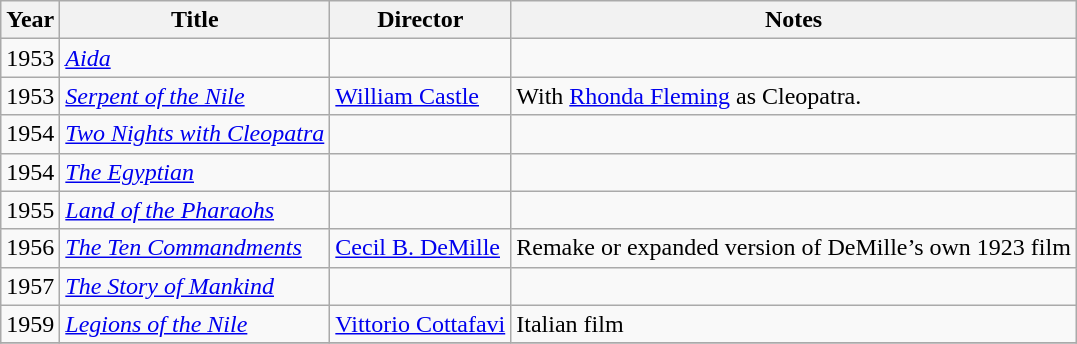<table class="wikitable sortable">
<tr>
<th>Year</th>
<th>Title</th>
<th>Director</th>
<th>Notes</th>
</tr>
<tr>
<td>1953</td>
<td><em><a href='#'>Aida</a></em></td>
<td></td>
<td></td>
</tr>
<tr>
<td>1953</td>
<td><em><a href='#'>Serpent of the Nile</a></em></td>
<td><a href='#'>William Castle</a></td>
<td>With <a href='#'>Rhonda Fleming</a> as Cleopatra.</td>
</tr>
<tr>
<td>1954</td>
<td><em><a href='#'>Two Nights with Cleopatra</a></em></td>
<td></td>
<td></td>
</tr>
<tr>
<td>1954</td>
<td><em><a href='#'>The Egyptian</a></em></td>
<td></td>
<td></td>
</tr>
<tr>
<td>1955</td>
<td><em><a href='#'>Land of the Pharaohs</a></em></td>
<td></td>
<td></td>
</tr>
<tr>
<td>1956</td>
<td><em><a href='#'>The Ten Commandments</a></em></td>
<td><a href='#'>Cecil B. DeMille</a></td>
<td>Remake or expanded version of DeMille’s own 1923 film</td>
</tr>
<tr>
<td>1957</td>
<td><em><a href='#'>The Story of Mankind</a></em></td>
<td></td>
<td></td>
</tr>
<tr>
<td>1959</td>
<td><em><a href='#'>Legions of the Nile</a></em></td>
<td><a href='#'>Vittorio Cottafavi</a></td>
<td>Italian film</td>
</tr>
<tr>
</tr>
</table>
